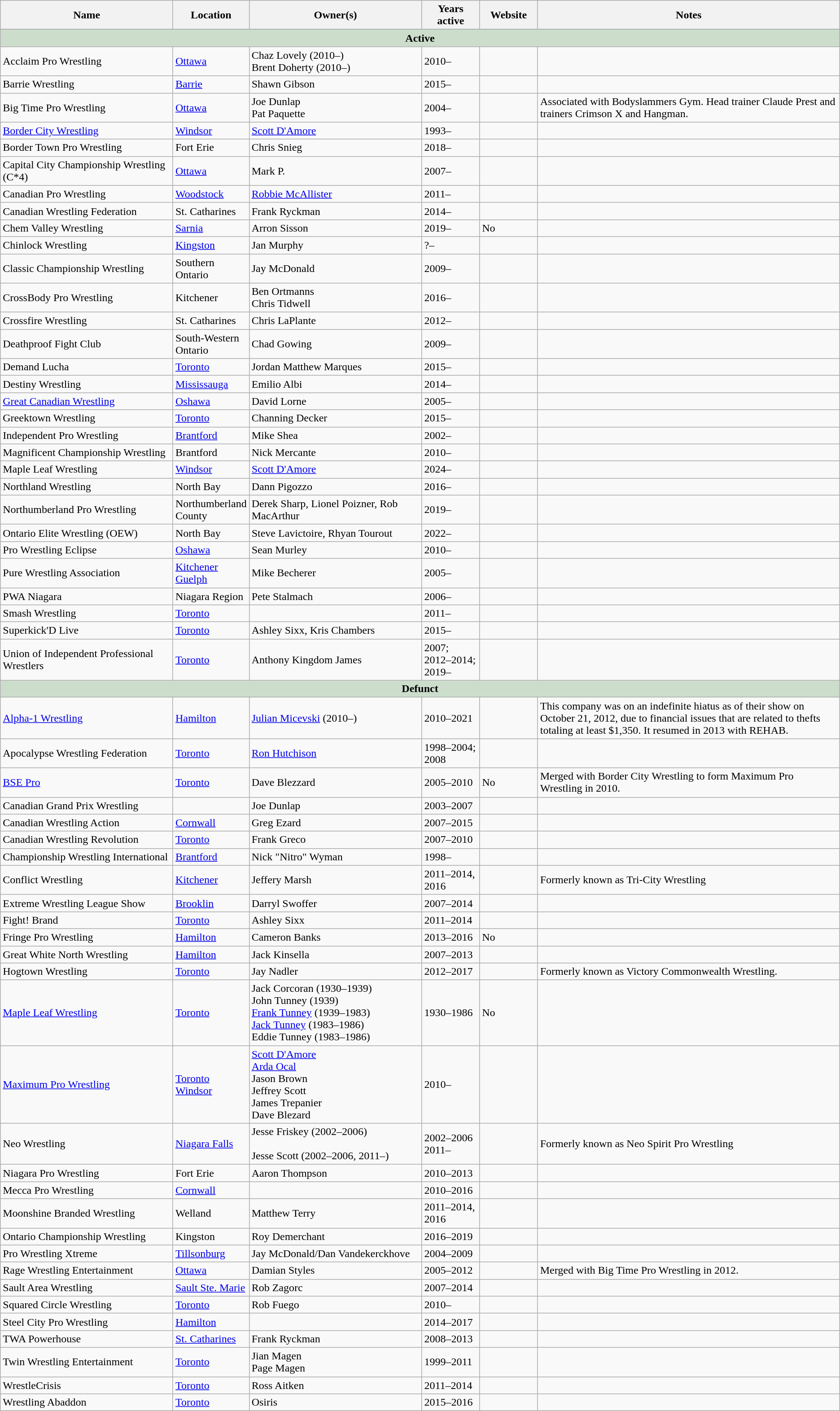<table class=wikitable>
<tr>
<th width="21%">Name</th>
<th width="7%">Location</th>
<th width="21%">Owner(s)</th>
<th width="7%">Years active</th>
<th width="7%">Website</th>
<th width="55%">Notes</th>
</tr>
<tr valign="top">
</tr>
<tr>
<td colspan=6 style="background: #ccddcc;" align=center><strong>Active</strong></td>
</tr>
<tr>
<td>Acclaim Pro Wrestling</td>
<td><a href='#'>Ottawa</a></td>
<td>Chaz Lovely (2010–)<br> Brent Doherty (2010–)</td>
<td>2010–</td>
<td></td>
<td></td>
</tr>
<tr>
<td>Barrie Wrestling</td>
<td><a href='#'>Barrie</a></td>
<td>Shawn Gibson</td>
<td>2015–</td>
<td></td>
<td></td>
</tr>
<tr>
<td>Big Time Pro Wrestling</td>
<td><a href='#'>Ottawa</a></td>
<td>Joe Dunlap<br> Pat Paquette</td>
<td>2004–</td>
<td></td>
<td>Associated with Bodyslammers Gym. Head trainer Claude Prest and trainers Crimson X and Hangman.</td>
</tr>
<tr>
<td><a href='#'>Border City Wrestling</a></td>
<td><a href='#'>Windsor</a></td>
<td><a href='#'>Scott D'Amore</a></td>
<td>1993–</td>
<td></td>
<td></td>
</tr>
<tr>
<td>Border Town Pro Wrestling</td>
<td>Fort Erie</td>
<td>Chris Snieg</td>
<td>2018–</td>
<td></td>
<td></td>
</tr>
<tr>
<td>Capital City Championship Wrestling (C*4)</td>
<td><a href='#'>Ottawa</a></td>
<td>Mark P.</td>
<td>2007–</td>
<td></td>
<td></td>
</tr>
<tr>
<td>Canadian Pro Wrestling</td>
<td><a href='#'>Woodstock</a></td>
<td><a href='#'>Robbie McAllister</a></td>
<td>2011–</td>
<td></td>
<td></td>
</tr>
<tr>
<td>Canadian Wrestling Federation</td>
<td>St. Catharines</td>
<td>Frank Ryckman</td>
<td>2014–</td>
<td></td>
<td></td>
</tr>
<tr>
<td>Chem Valley Wrestling</td>
<td><a href='#'>Sarnia</a></td>
<td>Arron Sisson</td>
<td>2019–</td>
<td>No</td>
<td></td>
</tr>
<tr>
<td>Chinlock Wrestling</td>
<td><a href='#'>Kingston</a></td>
<td>Jan Murphy</td>
<td>?–</td>
<td></td>
<td></td>
</tr>
<tr>
<td>Classic Championship Wrestling</td>
<td>Southern Ontario</td>
<td>Jay McDonald</td>
<td>2009–</td>
<td></td>
<td></td>
</tr>
<tr>
<td>CrossBody Pro Wrestling</td>
<td>Kitchener</td>
<td>Ben Ortmanns<br> Chris Tidwell</td>
<td>2016–</td>
<td></td>
<td></td>
</tr>
<tr>
<td>Crossfire Wrestling</td>
<td>St. Catharines</td>
<td>Chris LaPlante</td>
<td>2012–</td>
<td></td>
<td></td>
</tr>
<tr>
<td>Deathproof Fight Club</td>
<td>South-Western Ontario</td>
<td>Chad Gowing</td>
<td>2009–</td>
<td></td>
<td></td>
</tr>
<tr>
<td>Demand Lucha</td>
<td><a href='#'>Toronto</a></td>
<td>Jordan Matthew Marques</td>
<td>2015–</td>
<td></td>
<td></td>
</tr>
<tr>
<td>Destiny Wrestling</td>
<td><a href='#'>Mississauga</a></td>
<td>Emilio Albi</td>
<td>2014–</td>
<td></td>
<td></td>
</tr>
<tr>
<td><a href='#'>Great Canadian Wrestling</a></td>
<td><a href='#'>Oshawa</a></td>
<td>David Lorne</td>
<td>2005–</td>
<td></td>
<td></td>
</tr>
<tr>
<td>Greektown Wrestling</td>
<td><a href='#'>Toronto</a></td>
<td>Channing Decker</td>
<td>2015–</td>
<td></td>
<td></td>
</tr>
<tr>
<td>Independent Pro Wrestling</td>
<td><a href='#'>Brantford</a></td>
<td>Mike Shea</td>
<td>2002–</td>
<td></td>
<td></td>
</tr>
<tr>
<td>Magnificent Championship Wrestling</td>
<td>Brantford</td>
<td>Nick Mercante</td>
<td>2010–</td>
<td></td>
<td></td>
</tr>
<tr>
<td>Maple Leaf Wrestling</td>
<td><a href='#'>Windsor</a></td>
<td><a href='#'>Scott D'Amore</a></td>
<td>2024–</td>
<td></td>
<td></td>
</tr>
<tr>
<td>Northland Wrestling</td>
<td>North Bay</td>
<td>Dann Pigozzo</td>
<td>2016–</td>
<td></td>
<td></td>
</tr>
<tr>
<td>Northumberland Pro Wrestling</td>
<td>Northumberland County</td>
<td>Derek Sharp, Lionel Poizner, Rob MacArthur</td>
<td>2019–</td>
<td></td>
<td></td>
</tr>
<tr>
<td>Ontario Elite Wrestling (OEW)</td>
<td>North Bay</td>
<td>Steve Lavictoire, Rhyan Tourout</td>
<td>2022–</td>
<td></td>
<td></td>
</tr>
<tr>
<td>Pro Wrestling Eclipse</td>
<td><a href='#'>Oshawa</a></td>
<td>Sean Murley</td>
<td>2010–</td>
<td></td>
<td></td>
</tr>
<tr>
<td>Pure Wrestling Association</td>
<td><a href='#'>Kitchener</a><br><a href='#'>Guelph</a></td>
<td>Mike Becherer</td>
<td>2005–</td>
<td></td>
<td></td>
</tr>
<tr>
<td>PWA Niagara</td>
<td>Niagara Region</td>
<td>Pete Stalmach</td>
<td>2006–</td>
<td></td>
<td></td>
</tr>
<tr>
<td>Smash Wrestling</td>
<td><a href='#'>Toronto</a></td>
<td></td>
<td>2011–</td>
<td></td>
<td></td>
</tr>
<tr>
<td>Superkick'D Live</td>
<td><a href='#'>Toronto</a></td>
<td>Ashley Sixx, Kris Chambers</td>
<td>2015–</td>
<td></td>
<td></td>
</tr>
<tr>
<td>Union of Independent Professional Wrestlers</td>
<td><a href='#'>Toronto</a></td>
<td>Anthony Kingdom James</td>
<td>2007; 2012–2014; 2019–</td>
<td></td>
<td></td>
</tr>
<tr>
<td colspan=6 style="background: #ccddcc;" align=center><strong>Defunct</strong></td>
</tr>
<tr>
<td><a href='#'>Alpha-1 Wrestling</a></td>
<td><a href='#'>Hamilton</a></td>
<td><a href='#'>Julian Micevski</a> (2010–)</td>
<td>2010–2021</td>
<td></td>
<td>This company was on an indefinite hiatus as of their show on October 21, 2012, due to financial issues that are related to thefts totaling at least $1,350. It resumed in 2013 with REHAB.</td>
</tr>
<tr>
<td>Apocalypse Wrestling Federation</td>
<td><a href='#'>Toronto</a></td>
<td><a href='#'>Ron Hutchison</a></td>
<td>1998–2004;<br>2008</td>
<td></td>
<td></td>
</tr>
<tr>
<td><a href='#'>BSE Pro</a></td>
<td><a href='#'>Toronto</a></td>
<td>Dave Blezzard</td>
<td>2005–2010</td>
<td>No</td>
<td>Merged with Border City Wrestling to form Maximum Pro Wrestling in 2010.</td>
</tr>
<tr>
<td>Canadian Grand Prix Wrestling</td>
<td></td>
<td>Joe Dunlap</td>
<td>2003–2007</td>
<td></td>
<td></td>
</tr>
<tr>
<td>Canadian Wrestling Action</td>
<td><a href='#'>Cornwall</a></td>
<td>Greg Ezard</td>
<td>2007–2015</td>
<td></td>
<td></td>
</tr>
<tr>
<td>Canadian Wrestling Revolution</td>
<td><a href='#'>Toronto</a></td>
<td>Frank Greco</td>
<td>2007–2010</td>
<td></td>
<td></td>
</tr>
<tr>
<td>Championship Wrestling International</td>
<td><a href='#'>Brantford</a></td>
<td>Nick "Nitro" Wyman</td>
<td>1998–</td>
<td></td>
<td></td>
</tr>
<tr>
<td>Conflict Wrestling</td>
<td><a href='#'>Kitchener</a></td>
<td>Jeffery Marsh</td>
<td>2011–2014, 2016</td>
<td></td>
<td>Formerly known as Tri-City Wrestling</td>
</tr>
<tr>
<td>Extreme Wrestling League Show</td>
<td><a href='#'>Brooklin</a></td>
<td>Darryl Swoffer</td>
<td>2007–2014</td>
<td></td>
<td></td>
</tr>
<tr>
<td>Fight! Brand</td>
<td><a href='#'>Toronto</a></td>
<td>Ashley Sixx</td>
<td>2011–2014</td>
<td></td>
<td></td>
</tr>
<tr>
<td>Fringe Pro Wrestling</td>
<td><a href='#'>Hamilton</a></td>
<td>Cameron Banks</td>
<td>2013–2016</td>
<td>No</td>
<td></td>
</tr>
<tr>
<td>Great White North Wrestling</td>
<td><a href='#'>Hamilton</a></td>
<td>Jack Kinsella</td>
<td>2007–2013</td>
<td></td>
<td></td>
</tr>
<tr>
<td>Hogtown Wrestling</td>
<td><a href='#'>Toronto</a></td>
<td>Jay Nadler</td>
<td>2012–2017</td>
<td></td>
<td>Formerly known as Victory Commonwealth Wrestling.</td>
</tr>
<tr>
<td><a href='#'>Maple Leaf Wrestling</a></td>
<td><a href='#'>Toronto</a></td>
<td>Jack Corcoran (1930–1939)<br>John Tunney (1939)<br><a href='#'>Frank Tunney</a> (1939–1983)<br><a href='#'>Jack Tunney</a> (1983–1986)<br>Eddie Tunney (1983–1986)</td>
<td>1930–1986</td>
<td>No</td>
<td></td>
</tr>
<tr>
<td><a href='#'>Maximum Pro Wrestling</a></td>
<td><a href='#'>Toronto</a><br><a href='#'>Windsor</a></td>
<td><a href='#'>Scott D'Amore</a><br><a href='#'>Arda Ocal</a><br>Jason Brown<br>Jeffrey Scott<br>James Trepanier<br>Dave Blezard</td>
<td>2010–</td>
<td></td>
<td></td>
</tr>
<tr>
<td>Neo Wrestling</td>
<td><a href='#'>Niagara Falls</a></td>
<td>Jesse Friskey (2002–2006)<br><br>Jesse Scott (2002–2006, 2011–)</td>
<td>2002–2006<br>2011–</td>
<td></td>
<td>Formerly known as Neo Spirit Pro Wrestling</td>
</tr>
<tr>
<td>Niagara Pro Wrestling</td>
<td>Fort Erie</td>
<td>Aaron Thompson</td>
<td>2010–2013</td>
<td></td>
<td></td>
</tr>
<tr>
<td>Mecca Pro Wrestling</td>
<td><a href='#'>Cornwall</a></td>
<td></td>
<td>2010–2016</td>
<td></td>
<td></td>
</tr>
<tr>
<td>Moonshine Branded Wrestling</td>
<td>Welland</td>
<td>Matthew Terry</td>
<td>2011–2014, 2016</td>
<td></td>
<td></td>
</tr>
<tr>
<td>Ontario Championship Wrestling</td>
<td>Kingston</td>
<td>Roy Demerchant</td>
<td>2016–2019</td>
<td></td>
<td></td>
</tr>
<tr>
<td>Pro Wrestling Xtreme</td>
<td><a href='#'>Tillsonburg</a></td>
<td>Jay McDonald/Dan Vandekerckhove</td>
<td>2004–2009</td>
<td></td>
<td></td>
</tr>
<tr>
<td>Rage Wrestling Entertainment</td>
<td><a href='#'>Ottawa</a></td>
<td>Damian Styles</td>
<td>2005–2012</td>
<td></td>
<td>Merged with Big Time Pro Wrestling in 2012.</td>
</tr>
<tr>
<td>Sault Area Wrestling</td>
<td><a href='#'>Sault Ste. Marie</a></td>
<td>Rob Zagorc</td>
<td>2007–2014</td>
<td></td>
<td></td>
</tr>
<tr>
<td>Squared Circle Wrestling</td>
<td><a href='#'>Toronto</a></td>
<td>Rob Fuego</td>
<td>2010–</td>
<td></td>
<td></td>
</tr>
<tr>
<td>Steel City Pro Wrestling</td>
<td><a href='#'>Hamilton</a></td>
<td></td>
<td>2014–2017</td>
<td></td>
<td></td>
</tr>
<tr>
<td>TWA Powerhouse</td>
<td><a href='#'>St. Catharines</a></td>
<td>Frank Ryckman</td>
<td>2008–2013</td>
<td></td>
<td></td>
</tr>
<tr>
<td>Twin Wrestling Entertainment</td>
<td><a href='#'>Toronto</a></td>
<td>Jian Magen<br>Page Magen</td>
<td>1999–2011</td>
<td></td>
<td></td>
</tr>
<tr>
<td>WrestleCrisis</td>
<td><a href='#'>Toronto</a></td>
<td>Ross Aitken</td>
<td>2011–2014</td>
<td></td>
<td></td>
</tr>
<tr>
<td>Wrestling Abaddon</td>
<td><a href='#'>Toronto</a></td>
<td>Osiris</td>
<td>2015–2016</td>
<td></td>
<td></td>
</tr>
</table>
